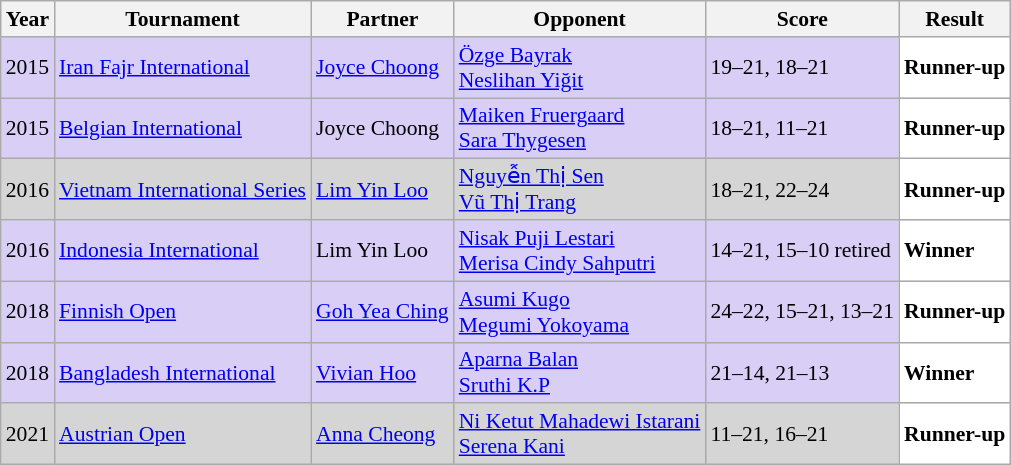<table class="sortable wikitable" style="font-size: 90%;">
<tr>
<th>Year</th>
<th>Tournament</th>
<th>Partner</th>
<th>Opponent</th>
<th>Score</th>
<th>Result</th>
</tr>
<tr style="background:#D8CEF6">
<td align="center">2015</td>
<td align="left"><a href='#'>Iran Fajr International</a></td>
<td align="left"> <a href='#'>Joyce Choong</a></td>
<td align="left"> <a href='#'>Özge Bayrak</a><br> <a href='#'>Neslihan Yiğit</a></td>
<td align="left">19–21, 18–21</td>
<td style="text-align:left; background:white"> <strong>Runner-up</strong></td>
</tr>
<tr style="background:#D8CEF6">
<td align="center">2015</td>
<td align="left"><a href='#'>Belgian International</a></td>
<td align="left"> Joyce Choong</td>
<td align="left"> <a href='#'>Maiken Fruergaard</a><br> <a href='#'>Sara Thygesen</a></td>
<td align="left">18–21, 11–21</td>
<td style="text-align:left; background:white"> <strong>Runner-up</strong></td>
</tr>
<tr style="background:#D5D5D5">
<td align="center">2016</td>
<td align="left"><a href='#'>Vietnam International Series</a></td>
<td align="left"> <a href='#'>Lim Yin Loo</a></td>
<td align="left"> <a href='#'>Nguyễn Thị Sen</a><br> <a href='#'>Vũ Thị Trang</a></td>
<td align="left">18–21, 22–24</td>
<td style="text-align:left; background:white"> <strong>Runner-up</strong></td>
</tr>
<tr style="background:#D8CEF6">
<td align="center">2016</td>
<td align="left"><a href='#'>Indonesia International</a></td>
<td align="left"> Lim Yin Loo</td>
<td align="left"> <a href='#'>Nisak Puji Lestari</a><br> <a href='#'>Merisa Cindy Sahputri</a></td>
<td align="left">14–21, 15–10 retired</td>
<td style="text-align:left; background:white"> <strong>Winner</strong></td>
</tr>
<tr style="background:#D8CEF6">
<td align="center">2018</td>
<td align="left"><a href='#'>Finnish Open</a></td>
<td align="left"> <a href='#'>Goh Yea Ching</a></td>
<td align="left"> <a href='#'>Asumi Kugo</a><br> <a href='#'>Megumi Yokoyama</a></td>
<td align="left">24–22, 15–21, 13–21</td>
<td style="text-align:left; background:white"> <strong>Runner-up</strong></td>
</tr>
<tr style="background:#D8CEF6">
<td align="center">2018</td>
<td align="left"><a href='#'>Bangladesh International</a></td>
<td align="left"> <a href='#'>Vivian Hoo</a></td>
<td align="left"> <a href='#'>Aparna Balan</a><br> <a href='#'>Sruthi K.P</a></td>
<td align="left">21–14, 21–13</td>
<td style="text-align:left; background:white"> <strong>Winner</strong></td>
</tr>
<tr style="background:#D5D5D5">
<td align="center">2021</td>
<td align="left"><a href='#'>Austrian Open</a></td>
<td align="left"> <a href='#'>Anna Cheong</a></td>
<td align="left"> <a href='#'>Ni Ketut Mahadewi Istarani</a><br> <a href='#'>Serena Kani</a></td>
<td align="left">11–21, 16–21</td>
<td style="text-align:left; background:white"> <strong>Runner-up</strong></td>
</tr>
</table>
